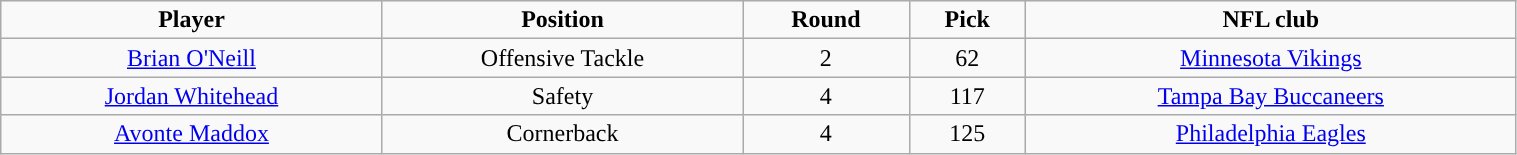<table class="wikitable" style="width:80%;">
<tr style="text-align:center; ">
<td><strong>Player</strong></td>
<td><strong>Position</strong></td>
<td><strong>Round</strong></td>
<td><strong>Pick</strong></td>
<td><strong>NFL club</strong></td>
</tr>
<tr align="center" bgcolor="">
<td><a href='#'>Brian O'Neill</a></td>
<td>Offensive Tackle</td>
<td>2</td>
<td>62</td>
<td><a href='#'>Minnesota Vikings</a></td>
</tr>
<tr align="center" bgcolor="">
<td><a href='#'>Jordan Whitehead</a></td>
<td>Safety</td>
<td>4</td>
<td>117</td>
<td><a href='#'>Tampa Bay Buccaneers</a></td>
</tr>
<tr align="center" bgcolor="">
<td><a href='#'>Avonte Maddox</a></td>
<td>Cornerback</td>
<td>4</td>
<td>125</td>
<td><a href='#'>Philadelphia Eagles</a></td>
</tr>
</table>
